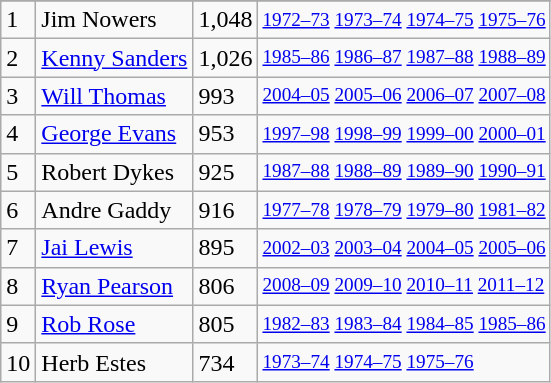<table class="wikitable">
<tr>
</tr>
<tr>
<td>1</td>
<td>Jim Nowers</td>
<td>1,048</td>
<td style="font-size:80%;"><a href='#'>1972–73</a> <a href='#'>1973–74</a> <a href='#'>1974–75</a> <a href='#'>1975–76</a></td>
</tr>
<tr>
<td>2</td>
<td><a href='#'>Kenny Sanders</a></td>
<td>1,026</td>
<td style="font-size:80%;"><a href='#'>1985–86</a> <a href='#'>1986–87</a> <a href='#'>1987–88</a> <a href='#'>1988–89</a></td>
</tr>
<tr>
<td>3</td>
<td><a href='#'>Will Thomas</a></td>
<td>993</td>
<td style="font-size:80%;"><a href='#'>2004–05</a> <a href='#'>2005–06</a> <a href='#'>2006–07</a> <a href='#'>2007–08</a></td>
</tr>
<tr>
<td>4</td>
<td><a href='#'>George Evans</a></td>
<td>953</td>
<td style="font-size:80%;"><a href='#'>1997–98</a> <a href='#'>1998–99</a> <a href='#'>1999–00</a> <a href='#'>2000–01</a></td>
</tr>
<tr>
<td>5</td>
<td>Robert Dykes</td>
<td>925</td>
<td style="font-size:80%;"><a href='#'>1987–88</a> <a href='#'>1988–89</a> <a href='#'>1989–90</a> <a href='#'>1990–91</a></td>
</tr>
<tr>
<td>6</td>
<td>Andre Gaddy</td>
<td>916</td>
<td style="font-size:80%;"><a href='#'>1977–78</a> <a href='#'>1978–79</a> <a href='#'>1979–80</a> <a href='#'>1981–82</a></td>
</tr>
<tr>
<td>7</td>
<td><a href='#'>Jai Lewis</a></td>
<td>895</td>
<td style="font-size:80%;"><a href='#'>2002–03</a> <a href='#'>2003–04</a> <a href='#'>2004–05</a> <a href='#'>2005–06</a></td>
</tr>
<tr>
<td>8</td>
<td><a href='#'>Ryan Pearson</a></td>
<td>806</td>
<td style="font-size:80%;"><a href='#'>2008–09</a> <a href='#'>2009–10</a> <a href='#'>2010–11</a> <a href='#'>2011–12</a></td>
</tr>
<tr>
<td>9</td>
<td><a href='#'>Rob Rose</a></td>
<td>805</td>
<td style="font-size:80%;"><a href='#'>1982–83</a> <a href='#'>1983–84</a> <a href='#'>1984–85</a> <a href='#'>1985–86</a></td>
</tr>
<tr>
<td>10</td>
<td>Herb Estes</td>
<td>734</td>
<td style="font-size:80%;"><a href='#'>1973–74</a> <a href='#'>1974–75</a> <a href='#'>1975–76</a></td>
</tr>
</table>
